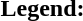<table class="toccolours" style="font-size:100%; white-space:nowrap;">
<tr>
<td><strong>Legend:</strong></td>
<td>      </td>
</tr>
<tr>
<td></td>
</tr>
<tr>
<td></td>
</tr>
</table>
